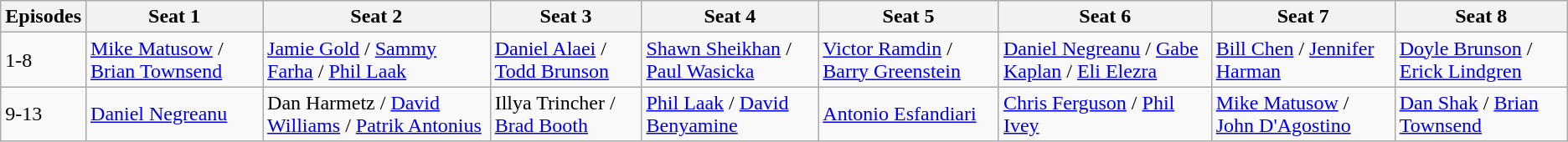<table class="wikitable">
<tr>
<th>Episodes</th>
<th>Seat 1</th>
<th>Seat 2</th>
<th>Seat 3</th>
<th>Seat 4</th>
<th>Seat 5</th>
<th>Seat 6</th>
<th>Seat 7</th>
<th>Seat 8</th>
</tr>
<tr>
<td>1-8</td>
<td><a href='#'>Mike Matusow</a> / <a href='#'>Brian Townsend</a></td>
<td><a href='#'>Jamie Gold</a> / <a href='#'>Sammy Farha</a> / <a href='#'>Phil Laak</a></td>
<td><a href='#'>Daniel Alaei</a> / <a href='#'>Todd Brunson</a></td>
<td><a href='#'>Shawn Sheikhan</a> / <a href='#'>Paul Wasicka</a></td>
<td><a href='#'>Victor Ramdin</a> / <a href='#'>Barry Greenstein</a></td>
<td><a href='#'>Daniel Negreanu</a> / <a href='#'>Gabe Kaplan</a> / <a href='#'>Eli Elezra</a></td>
<td><a href='#'>Bill Chen</a> / <a href='#'>Jennifer Harman</a></td>
<td><a href='#'>Doyle Brunson</a> / <a href='#'>Erick Lindgren</a></td>
</tr>
<tr>
<td>9-13</td>
<td><a href='#'>Daniel Negreanu</a></td>
<td>Dan Harmetz / <a href='#'>David Williams</a> / <a href='#'>Patrik Antonius</a></td>
<td>Illya Trincher / <a href='#'>Brad Booth</a></td>
<td><a href='#'>Phil Laak</a> / <a href='#'>David Benyamine</a></td>
<td><a href='#'>Antonio Esfandiari</a></td>
<td><a href='#'>Chris Ferguson</a> / <a href='#'>Phil Ivey</a></td>
<td><a href='#'>Mike Matusow</a> / <a href='#'>John D'Agostino</a></td>
<td><a href='#'>Dan Shak</a> / <a href='#'>Brian Townsend</a></td>
</tr>
</table>
